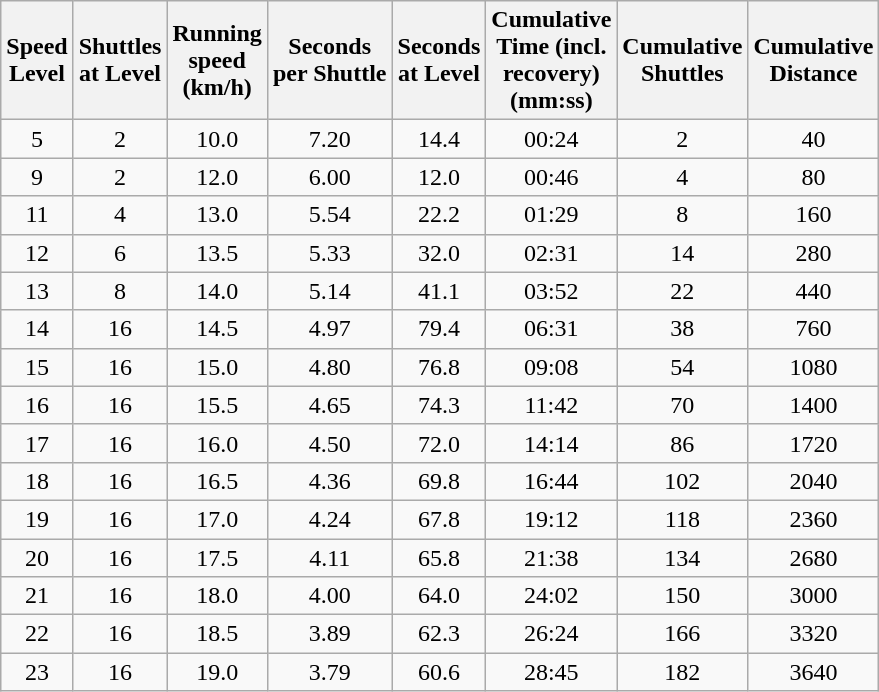<table class="wikitable" style="text-align:center;">
<tr>
<th>Speed<br>Level</th>
<th>Shuttles<br>at Level</th>
<th>Running<br>speed<br>(km/h)</th>
<th>Seconds<br>per Shuttle</th>
<th>Seconds<br>at Level</th>
<th>Cumulative<br>Time (incl.<br>recovery)<br>(mm:ss)</th>
<th>Cumulative<br>Shuttles</th>
<th>Cumulative<br>Distance</th>
</tr>
<tr>
<td>5</td>
<td>2</td>
<td>10.0</td>
<td>7.20</td>
<td>14.4</td>
<td>00:24</td>
<td>2</td>
<td>40</td>
</tr>
<tr>
<td>9</td>
<td>2</td>
<td>12.0</td>
<td>6.00</td>
<td>12.0</td>
<td>00:46</td>
<td>4</td>
<td>80</td>
</tr>
<tr>
<td>11</td>
<td>4</td>
<td>13.0</td>
<td>5.54</td>
<td>22.2</td>
<td>01:29</td>
<td>8</td>
<td>160</td>
</tr>
<tr>
<td>12</td>
<td>6</td>
<td>13.5</td>
<td>5.33</td>
<td>32.0</td>
<td>02:31</td>
<td>14</td>
<td>280</td>
</tr>
<tr>
<td>13</td>
<td>8</td>
<td>14.0</td>
<td>5.14</td>
<td>41.1</td>
<td>03:52</td>
<td>22</td>
<td>440</td>
</tr>
<tr>
<td>14</td>
<td>16</td>
<td>14.5</td>
<td>4.97</td>
<td>79.4</td>
<td>06:31</td>
<td>38</td>
<td>760</td>
</tr>
<tr>
<td>15</td>
<td>16</td>
<td>15.0</td>
<td>4.80</td>
<td>76.8</td>
<td>09:08</td>
<td>54</td>
<td>1080</td>
</tr>
<tr>
<td>16</td>
<td>16</td>
<td>15.5</td>
<td>4.65</td>
<td>74.3</td>
<td>11:42</td>
<td>70</td>
<td>1400</td>
</tr>
<tr>
<td>17</td>
<td>16</td>
<td>16.0</td>
<td>4.50</td>
<td>72.0</td>
<td>14:14</td>
<td>86</td>
<td>1720</td>
</tr>
<tr>
<td>18</td>
<td>16</td>
<td>16.5</td>
<td>4.36</td>
<td>69.8</td>
<td>16:44</td>
<td>102</td>
<td>2040</td>
</tr>
<tr>
<td>19</td>
<td>16</td>
<td>17.0</td>
<td>4.24</td>
<td>67.8</td>
<td>19:12</td>
<td>118</td>
<td>2360</td>
</tr>
<tr>
<td>20</td>
<td>16</td>
<td>17.5</td>
<td>4.11</td>
<td>65.8</td>
<td>21:38</td>
<td>134</td>
<td>2680</td>
</tr>
<tr>
<td>21</td>
<td>16</td>
<td>18.0</td>
<td>4.00</td>
<td>64.0</td>
<td>24:02</td>
<td>150</td>
<td>3000</td>
</tr>
<tr>
<td>22</td>
<td>16</td>
<td>18.5</td>
<td>3.89</td>
<td>62.3</td>
<td>26:24</td>
<td>166</td>
<td>3320</td>
</tr>
<tr>
<td>23</td>
<td>16</td>
<td>19.0</td>
<td>3.79</td>
<td>60.6</td>
<td>28:45</td>
<td>182</td>
<td>3640</td>
</tr>
</table>
